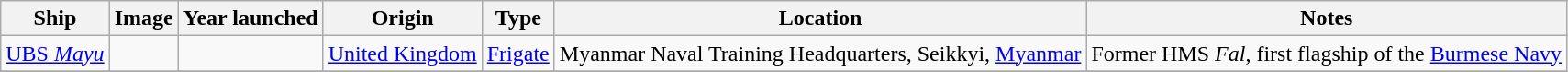<table class="wikitable sortable">
<tr>
<th>Ship</th>
<th>Image</th>
<th>Year launched</th>
<th>Origin</th>
<th>Type</th>
<th>Location</th>
<th>Notes</th>
</tr>
<tr>
<td data-sort-value=Mayu><a href='#'>UBS <em>Mayu</em></a></td>
<td></td>
<td></td>
<td> <a href='#'>United Kingdom</a></td>
<td><a href='#'>Frigate</a></td>
<td>Myanmar Naval Training Headquarters, Seikkyi, <a href='#'>Myanmar</a></td>
<td>Former HMS <em>Fal</em>, first flagship of the <a href='#'>Burmese Navy</a></td>
</tr>
<tr>
</tr>
</table>
